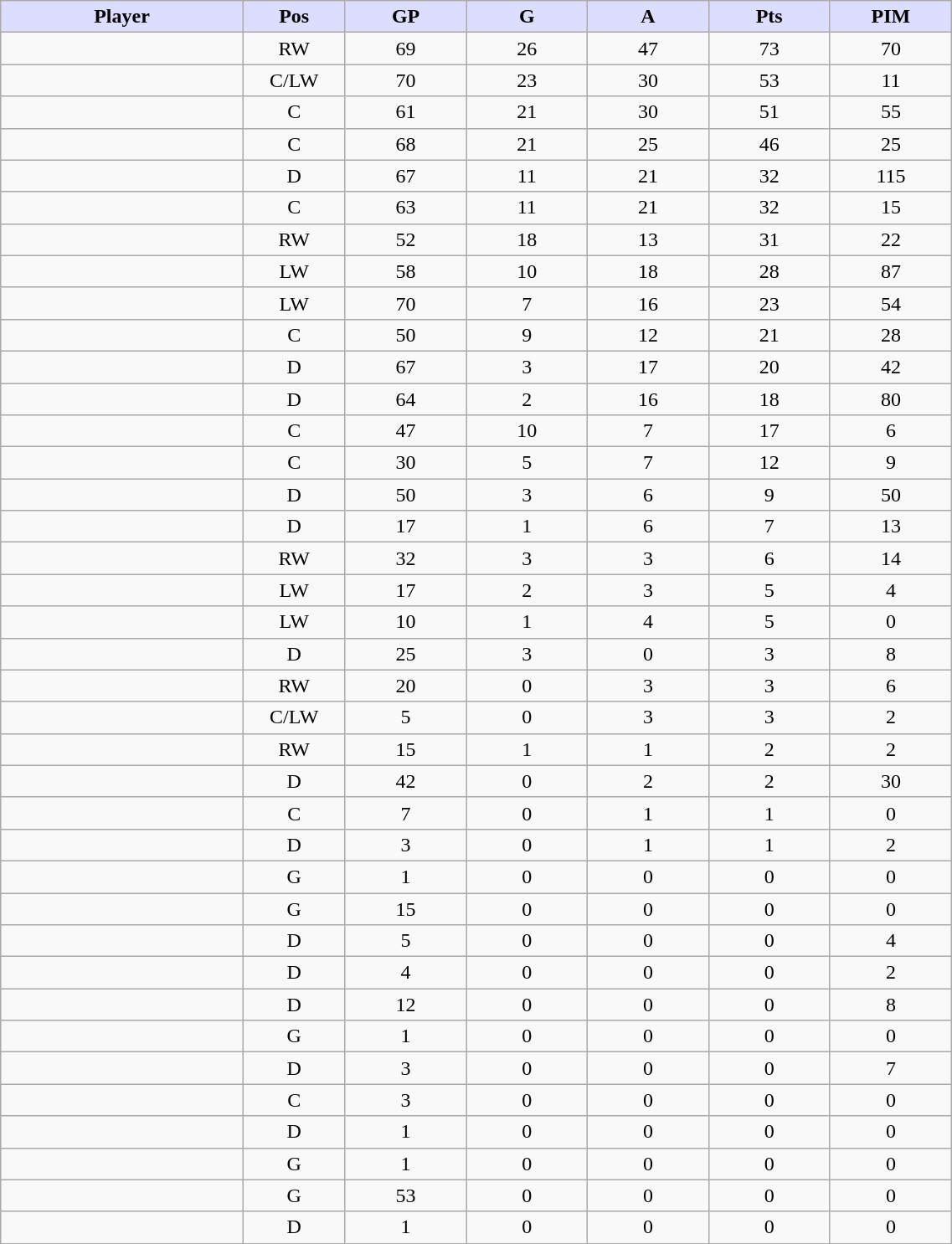<table style="width:60%;" class="wikitable sortable">
<tr style="text-align:center;">
<th style="background:#ddf; width:10%;">Player</th>
<th style="background:#ddf; width:3%;" title="Position">Pos</th>
<th style="background:#ddf; width:5%;" title="Games played">GP</th>
<th style="background:#ddf; width:5%;" title="Goals">G</th>
<th style="background:#ddf; width:5%;" title="Assists">A</th>
<th style="background:#ddf; width:5%;" title="Points">Pts</th>
<th style="background:#ddf; width:5%;" title="Penalties in Minutes">PIM</th>
</tr>
<tr style="text-align:center;">
<td style="text-align:right;"></td>
<td>RW</td>
<td>69</td>
<td>26</td>
<td>47</td>
<td>73</td>
<td>70</td>
</tr>
<tr style="text-align:center;">
<td style="text-align:right;"></td>
<td>C/LW</td>
<td>70</td>
<td>23</td>
<td>30</td>
<td>53</td>
<td>11</td>
</tr>
<tr style="text-align:center;">
<td style="text-align:right;"></td>
<td>C</td>
<td>61</td>
<td>21</td>
<td>30</td>
<td>51</td>
<td>55</td>
</tr>
<tr style="text-align:center;">
<td style="text-align:right;"></td>
<td>C</td>
<td>68</td>
<td>21</td>
<td>25</td>
<td>46</td>
<td>25</td>
</tr>
<tr style="text-align:center;">
<td style="text-align:right;"></td>
<td>D</td>
<td>67</td>
<td>11</td>
<td>21</td>
<td>32</td>
<td>115</td>
</tr>
<tr style="text-align:center;">
<td style="text-align:right;"></td>
<td>C</td>
<td>63</td>
<td>11</td>
<td>21</td>
<td>32</td>
<td>15</td>
</tr>
<tr style="text-align:center;">
<td style="text-align:right;"></td>
<td>RW</td>
<td>52</td>
<td>18</td>
<td>13</td>
<td>31</td>
<td>22</td>
</tr>
<tr style="text-align:center;">
<td style="text-align:right;"></td>
<td>LW</td>
<td>58</td>
<td>10</td>
<td>18</td>
<td>28</td>
<td>87</td>
</tr>
<tr style="text-align:center;">
<td style="text-align:right;"></td>
<td>LW</td>
<td>70</td>
<td>7</td>
<td>16</td>
<td>23</td>
<td>54</td>
</tr>
<tr style="text-align:center;">
<td style="text-align:right;"></td>
<td>C</td>
<td>50</td>
<td>9</td>
<td>12</td>
<td>21</td>
<td>28</td>
</tr>
<tr style="text-align:center;">
<td style="text-align:right;"></td>
<td>D</td>
<td>67</td>
<td>3</td>
<td>17</td>
<td>20</td>
<td>42</td>
</tr>
<tr style="text-align:center;">
<td style="text-align:right;"></td>
<td>D</td>
<td>64</td>
<td>2</td>
<td>16</td>
<td>18</td>
<td>80</td>
</tr>
<tr style="text-align:center;">
<td style="text-align:right;"></td>
<td>C</td>
<td>47</td>
<td>10</td>
<td>7</td>
<td>17</td>
<td>6</td>
</tr>
<tr style="text-align:center;">
<td style="text-align:right;"></td>
<td>C</td>
<td>30</td>
<td>5</td>
<td>7</td>
<td>12</td>
<td>9</td>
</tr>
<tr style="text-align:center;">
<td style="text-align:right;"></td>
<td>D</td>
<td>50</td>
<td>3</td>
<td>6</td>
<td>9</td>
<td>50</td>
</tr>
<tr style="text-align:center;">
<td style="text-align:right;"></td>
<td>D</td>
<td>17</td>
<td>1</td>
<td>6</td>
<td>7</td>
<td>13</td>
</tr>
<tr style="text-align:center;">
<td style="text-align:right;"></td>
<td>RW</td>
<td>32</td>
<td>3</td>
<td>3</td>
<td>6</td>
<td>14</td>
</tr>
<tr style="text-align:center;">
<td style="text-align:right;"></td>
<td>LW</td>
<td>17</td>
<td>2</td>
<td>3</td>
<td>5</td>
<td>4</td>
</tr>
<tr style="text-align:center;">
<td style="text-align:right;"></td>
<td>LW</td>
<td>10</td>
<td>1</td>
<td>4</td>
<td>5</td>
<td>0</td>
</tr>
<tr style="text-align:center;">
<td style="text-align:right;"></td>
<td>D</td>
<td>25</td>
<td>3</td>
<td>0</td>
<td>3</td>
<td>8</td>
</tr>
<tr style="text-align:center;">
<td style="text-align:right;"></td>
<td>RW</td>
<td>20</td>
<td>0</td>
<td>3</td>
<td>3</td>
<td>6</td>
</tr>
<tr style="text-align:center;">
<td style="text-align:right;"></td>
<td>C/LW</td>
<td>5</td>
<td>0</td>
<td>3</td>
<td>3</td>
<td>2</td>
</tr>
<tr style="text-align:center;">
<td style="text-align:right;"></td>
<td>RW</td>
<td>15</td>
<td>1</td>
<td>1</td>
<td>2</td>
<td>2</td>
</tr>
<tr style="text-align:center;">
<td style="text-align:right;"></td>
<td>D</td>
<td>42</td>
<td>0</td>
<td>2</td>
<td>2</td>
<td>30</td>
</tr>
<tr style="text-align:center;">
<td style="text-align:right;"></td>
<td>C</td>
<td>7</td>
<td>0</td>
<td>1</td>
<td>1</td>
<td>0</td>
</tr>
<tr style="text-align:center;">
<td style="text-align:right;"></td>
<td>D</td>
<td>3</td>
<td>0</td>
<td>1</td>
<td>1</td>
<td>2</td>
</tr>
<tr style="text-align:center;">
<td style="text-align:right;"></td>
<td>G</td>
<td>1</td>
<td>0</td>
<td>0</td>
<td>0</td>
<td>0</td>
</tr>
<tr style="text-align:center;">
<td style="text-align:right;"></td>
<td>G</td>
<td>15</td>
<td>0</td>
<td>0</td>
<td>0</td>
<td>0</td>
</tr>
<tr style="text-align:center;">
<td style="text-align:right;"></td>
<td>D</td>
<td>5</td>
<td>0</td>
<td>0</td>
<td>0</td>
<td>4</td>
</tr>
<tr style="text-align:center;">
<td style="text-align:right;"></td>
<td>D</td>
<td>4</td>
<td>0</td>
<td>0</td>
<td>0</td>
<td>2</td>
</tr>
<tr style="text-align:center;">
<td style="text-align:right;"></td>
<td>D</td>
<td>12</td>
<td>0</td>
<td>0</td>
<td>0</td>
<td>8</td>
</tr>
<tr style="text-align:center;">
<td style="text-align:right;"></td>
<td>G</td>
<td>1</td>
<td>0</td>
<td>0</td>
<td>0</td>
<td>0</td>
</tr>
<tr style="text-align:center;">
<td style="text-align:right;"></td>
<td>D</td>
<td>3</td>
<td>0</td>
<td>0</td>
<td>0</td>
<td>7</td>
</tr>
<tr style="text-align:center;">
<td style="text-align:right;"></td>
<td>C</td>
<td>3</td>
<td>0</td>
<td>0</td>
<td>0</td>
<td>0</td>
</tr>
<tr style="text-align:center;">
<td style="text-align:right;"></td>
<td>D</td>
<td>1</td>
<td>0</td>
<td>0</td>
<td>0</td>
<td>0</td>
</tr>
<tr style="text-align:center;">
<td style="text-align:right;"></td>
<td>G</td>
<td>1</td>
<td>0</td>
<td>0</td>
<td>0</td>
<td>0</td>
</tr>
<tr style="text-align:center;">
<td style="text-align:right;"></td>
<td>G</td>
<td>53</td>
<td>0</td>
<td>0</td>
<td>0</td>
<td>0</td>
</tr>
<tr style="text-align:center;">
<td style="text-align:right;"></td>
<td>D</td>
<td>1</td>
<td>0</td>
<td>0</td>
<td>0</td>
<td>0</td>
</tr>
</table>
